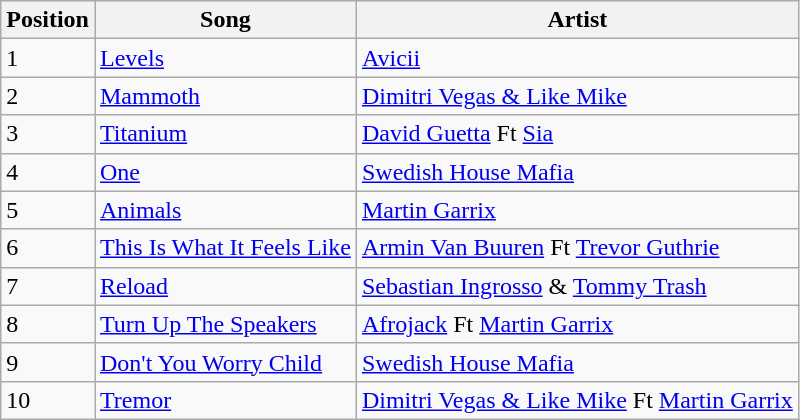<table class="wikitable sortable mw-collapsible mw-collapsed">
<tr>
<th>Position</th>
<th>Song</th>
<th>Artist</th>
</tr>
<tr>
<td>1</td>
<td><a href='#'>Levels</a></td>
<td><a href='#'>Avicii</a></td>
</tr>
<tr>
<td>2</td>
<td><a href='#'>Mammoth</a></td>
<td><a href='#'>Dimitri Vegas & Like Mike</a></td>
</tr>
<tr>
<td>3</td>
<td><a href='#'>Titanium</a></td>
<td><a href='#'>David Guetta</a> Ft <a href='#'>Sia</a></td>
</tr>
<tr>
<td>4</td>
<td><a href='#'>One</a></td>
<td><a href='#'>Swedish House Mafia</a></td>
</tr>
<tr>
<td>5</td>
<td><a href='#'>Animals</a></td>
<td><a href='#'>Martin Garrix</a></td>
</tr>
<tr>
<td>6</td>
<td><a href='#'>This Is What It Feels Like</a></td>
<td><a href='#'>Armin Van Buuren</a> Ft <a href='#'>Trevor Guthrie</a></td>
</tr>
<tr>
<td>7</td>
<td><a href='#'>Reload</a></td>
<td><a href='#'>Sebastian Ingrosso</a> & <a href='#'>Tommy Trash</a></td>
</tr>
<tr>
<td>8</td>
<td><a href='#'>Turn Up The Speakers</a></td>
<td><a href='#'>Afrojack</a> Ft <a href='#'>Martin Garrix</a></td>
</tr>
<tr>
<td>9</td>
<td><a href='#'>Don't You Worry Child</a></td>
<td><a href='#'>Swedish House Mafia</a></td>
</tr>
<tr>
<td>10</td>
<td><a href='#'>Tremor</a></td>
<td><a href='#'>Dimitri Vegas & Like Mike</a> Ft <a href='#'>Martin Garrix</a></td>
</tr>
</table>
